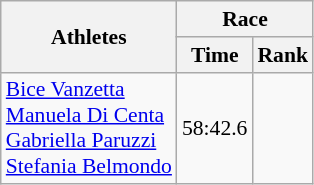<table class="wikitable" border="1" style="font-size:90%">
<tr>
<th rowspan=2>Athletes</th>
<th colspan=2>Race</th>
</tr>
<tr>
<th>Time</th>
<th>Rank</th>
</tr>
<tr>
<td><a href='#'>Bice Vanzetta</a><br><a href='#'>Manuela Di Centa</a><br><a href='#'>Gabriella Paruzzi</a><br><a href='#'>Stefania Belmondo</a></td>
<td align=center>58:42.6</td>
<td align=center></td>
</tr>
</table>
